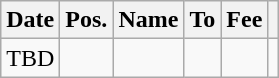<table class="wikitable">
<tr>
<th>Date</th>
<th>Pos.</th>
<th>Name</th>
<th>To</th>
<th>Fee</th>
<th></th>
</tr>
<tr>
<td>TBD</td>
<td></td>
<td></td>
<td></td>
<td></td>
<td></td>
</tr>
</table>
